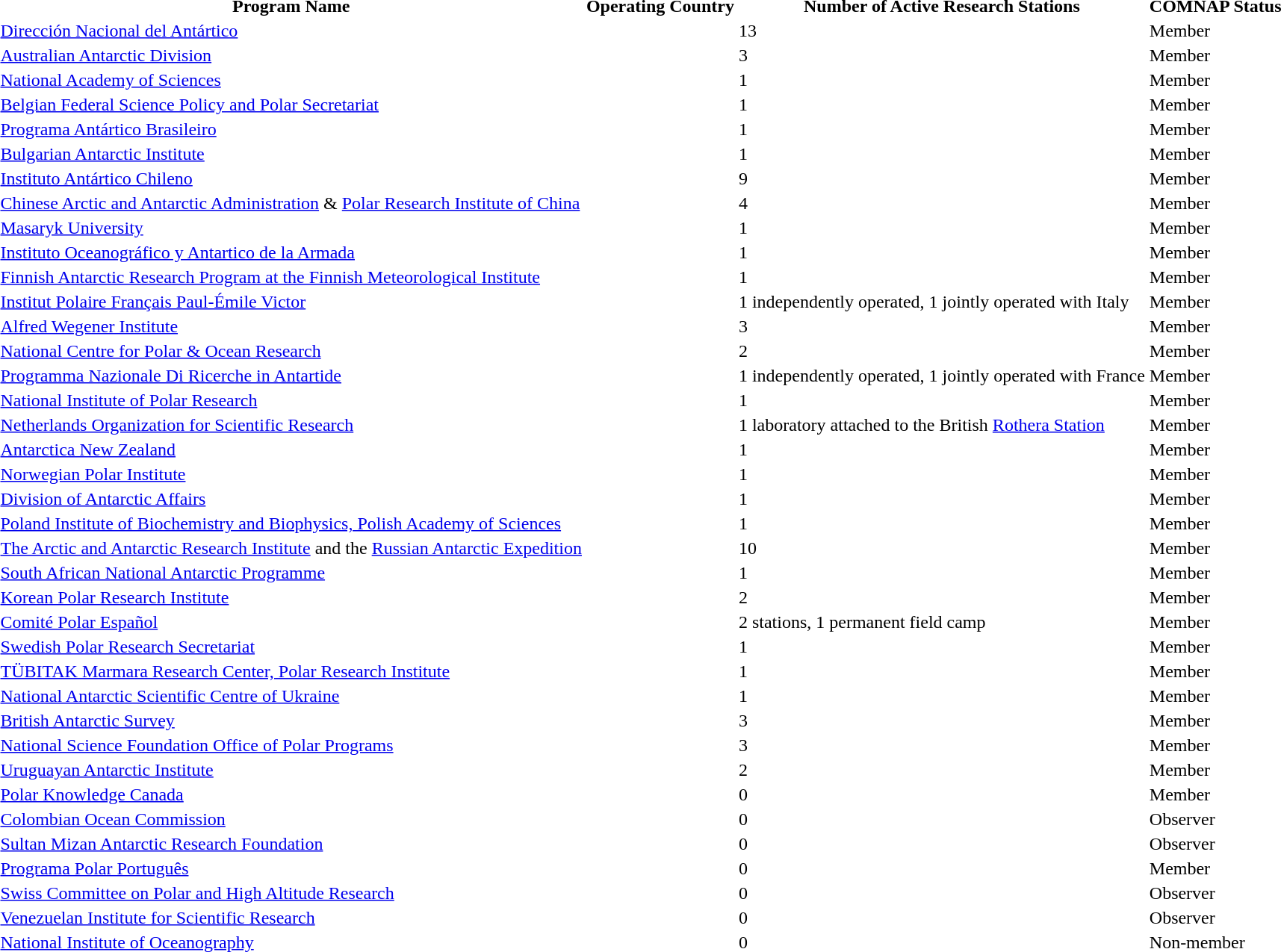<table class="sortable">
<tr>
<th>Program Name</th>
<th>Operating Country</th>
<th>Number of Active Research Stations</th>
<th>COMNAP Status</th>
</tr>
<tr>
<td><a href='#'>Dirección Nacional del Antártico</a></td>
<td></td>
<td>13</td>
<td>Member</td>
</tr>
<tr>
<td><a href='#'>Australian Antarctic Division</a></td>
<td></td>
<td>3</td>
<td>Member</td>
</tr>
<tr>
<td><a href='#'>National Academy of Sciences</a></td>
<td></td>
<td>1</td>
<td>Member</td>
</tr>
<tr>
<td><a href='#'>Belgian Federal Science Policy and Polar Secretariat</a></td>
<td></td>
<td>1</td>
<td>Member</td>
</tr>
<tr>
<td><a href='#'>Programa Antártico Brasileiro</a></td>
<td></td>
<td>1</td>
<td>Member</td>
</tr>
<tr>
<td><a href='#'>Bulgarian Antarctic Institute</a></td>
<td></td>
<td>1</td>
<td>Member</td>
</tr>
<tr>
<td><a href='#'>Instituto Antártico Chileno</a></td>
<td></td>
<td>9</td>
<td>Member</td>
</tr>
<tr>
<td><a href='#'>Chinese Arctic and Antarctic Administration</a> & <a href='#'>Polar Research Institute of China</a></td>
<td></td>
<td>4</td>
<td>Member</td>
</tr>
<tr>
<td><a href='#'>Masaryk University</a></td>
<td></td>
<td>1</td>
<td>Member</td>
</tr>
<tr>
<td><a href='#'>Instituto Oceanográfico y Antartico de la Armada</a></td>
<td></td>
<td>1</td>
<td>Member</td>
</tr>
<tr>
<td><a href='#'>Finnish Antarctic Research Program at the Finnish Meteorological Institute</a></td>
<td></td>
<td>1</td>
<td>Member</td>
</tr>
<tr>
<td><a href='#'>Institut Polaire Français Paul-Émile Victor</a></td>
<td></td>
<td>1 independently operated, 1 jointly operated with Italy</td>
<td>Member</td>
</tr>
<tr>
<td><a href='#'>Alfred Wegener Institute</a></td>
<td></td>
<td>3</td>
<td>Member</td>
</tr>
<tr>
<td><a href='#'>National Centre for Polar & Ocean Research</a></td>
<td></td>
<td>2</td>
<td>Member</td>
</tr>
<tr>
<td><a href='#'>Programma Nazionale Di Ricerche in Antartide</a></td>
<td></td>
<td>1 independently operated, 1 jointly operated with France</td>
<td>Member</td>
</tr>
<tr>
<td><a href='#'>National Institute of Polar Research</a></td>
<td></td>
<td>1</td>
<td>Member</td>
</tr>
<tr>
<td><a href='#'>Netherlands Organization for Scientific Research</a></td>
<td></td>
<td>1 laboratory attached to the British <a href='#'>Rothera Station</a></td>
<td>Member</td>
</tr>
<tr>
<td><a href='#'>Antarctica New Zealand</a></td>
<td></td>
<td>1</td>
<td>Member</td>
</tr>
<tr>
<td><a href='#'>Norwegian Polar Institute</a></td>
<td></td>
<td>1</td>
<td>Member</td>
</tr>
<tr>
<td><a href='#'>Division of Antarctic Affairs</a></td>
<td></td>
<td>1</td>
<td>Member</td>
</tr>
<tr>
<td><a href='#'>Poland Institute of Biochemistry and Biophysics, Polish Academy of Sciences</a></td>
<td></td>
<td>1</td>
<td>Member</td>
</tr>
<tr>
<td><a href='#'>The Arctic and Antarctic Research Institute</a> and the <a href='#'>Russian Antarctic Expedition</a></td>
<td></td>
<td>10</td>
<td>Member</td>
</tr>
<tr>
<td><a href='#'>South African National Antarctic Programme</a></td>
<td></td>
<td>1</td>
<td>Member</td>
</tr>
<tr>
<td><a href='#'>Korean Polar Research Institute</a></td>
<td></td>
<td>2</td>
<td>Member</td>
</tr>
<tr>
<td><a href='#'>Comité Polar Español</a></td>
<td></td>
<td>2 stations, 1 permanent field camp</td>
<td>Member</td>
</tr>
<tr>
<td><a href='#'>Swedish Polar Research Secretariat</a></td>
<td></td>
<td>1</td>
<td>Member</td>
</tr>
<tr>
<td><a href='#'>TÜBITAK Marmara Research Center, Polar Research Institute</a></td>
<td></td>
<td>1</td>
<td>Member</td>
</tr>
<tr>
<td><a href='#'>National Antarctic Scientific Centre of Ukraine</a></td>
<td></td>
<td>1</td>
<td>Member</td>
</tr>
<tr>
<td><a href='#'>British Antarctic Survey</a></td>
<td></td>
<td>3</td>
<td>Member</td>
</tr>
<tr>
<td><a href='#'>National Science Foundation Office of Polar Programs</a></td>
<td></td>
<td>3</td>
<td>Member</td>
</tr>
<tr>
<td><a href='#'>Uruguayan Antarctic Institute</a></td>
<td></td>
<td>2</td>
<td>Member</td>
</tr>
<tr>
<td><a href='#'>Polar Knowledge Canada</a></td>
<td></td>
<td>0</td>
<td>Member</td>
</tr>
<tr>
<td><a href='#'>Colombian Ocean Commission</a></td>
<td></td>
<td>0</td>
<td>Observer</td>
</tr>
<tr>
<td><a href='#'>Sultan Mizan Antarctic Research Foundation</a></td>
<td></td>
<td>0</td>
<td>Observer</td>
</tr>
<tr>
<td><a href='#'>Programa Polar Português</a></td>
<td></td>
<td>0</td>
<td>Member</td>
</tr>
<tr>
<td><a href='#'>Swiss Committee on Polar and High Altitude Research</a></td>
<td></td>
<td>0</td>
<td>Observer</td>
</tr>
<tr>
<td><a href='#'>Venezuelan Institute for Scientific Research</a></td>
<td></td>
<td>0</td>
<td>Observer</td>
</tr>
<tr>
<td><a href='#'>National Institute of Oceanography</a></td>
<td></td>
<td>0</td>
<td>Non-member</td>
</tr>
</table>
